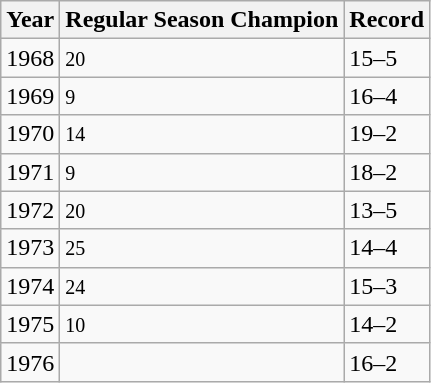<table class=wikitable>
<tr>
<th>Year</th>
<th>Regular Season Champion</th>
<th>Record</th>
</tr>
<tr>
<td>1968</td>
<td><small> 20</small> </td>
<td>15–5</td>
</tr>
<tr>
<td>1969</td>
<td><small> 9</small> </td>
<td>16–4</td>
</tr>
<tr>
<td>1970</td>
<td><small> 14</small> </td>
<td>19–2</td>
</tr>
<tr>
<td>1971</td>
<td><small> 9</small> </td>
<td>18–2</td>
</tr>
<tr>
<td>1972</td>
<td><small> 20</small> </td>
<td>13–5</td>
</tr>
<tr>
<td>1973</td>
<td><small> 25</small> </td>
<td>14–4</td>
</tr>
<tr>
<td>1974</td>
<td><small> 24</small> </td>
<td>15–3</td>
</tr>
<tr>
<td>1975</td>
<td><small> 10</small> </td>
<td>14–2</td>
</tr>
<tr>
<td>1976</td>
<td></td>
<td>16–2</td>
</tr>
</table>
